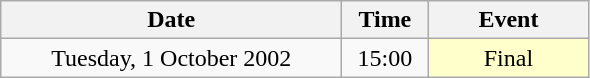<table class = "wikitable" style="text-align:center;">
<tr>
<th width=220>Date</th>
<th width=50>Time</th>
<th width=100>Event</th>
</tr>
<tr>
<td>Tuesday, 1 October 2002</td>
<td>15:00</td>
<td bgcolor=ffffcc>Final</td>
</tr>
</table>
